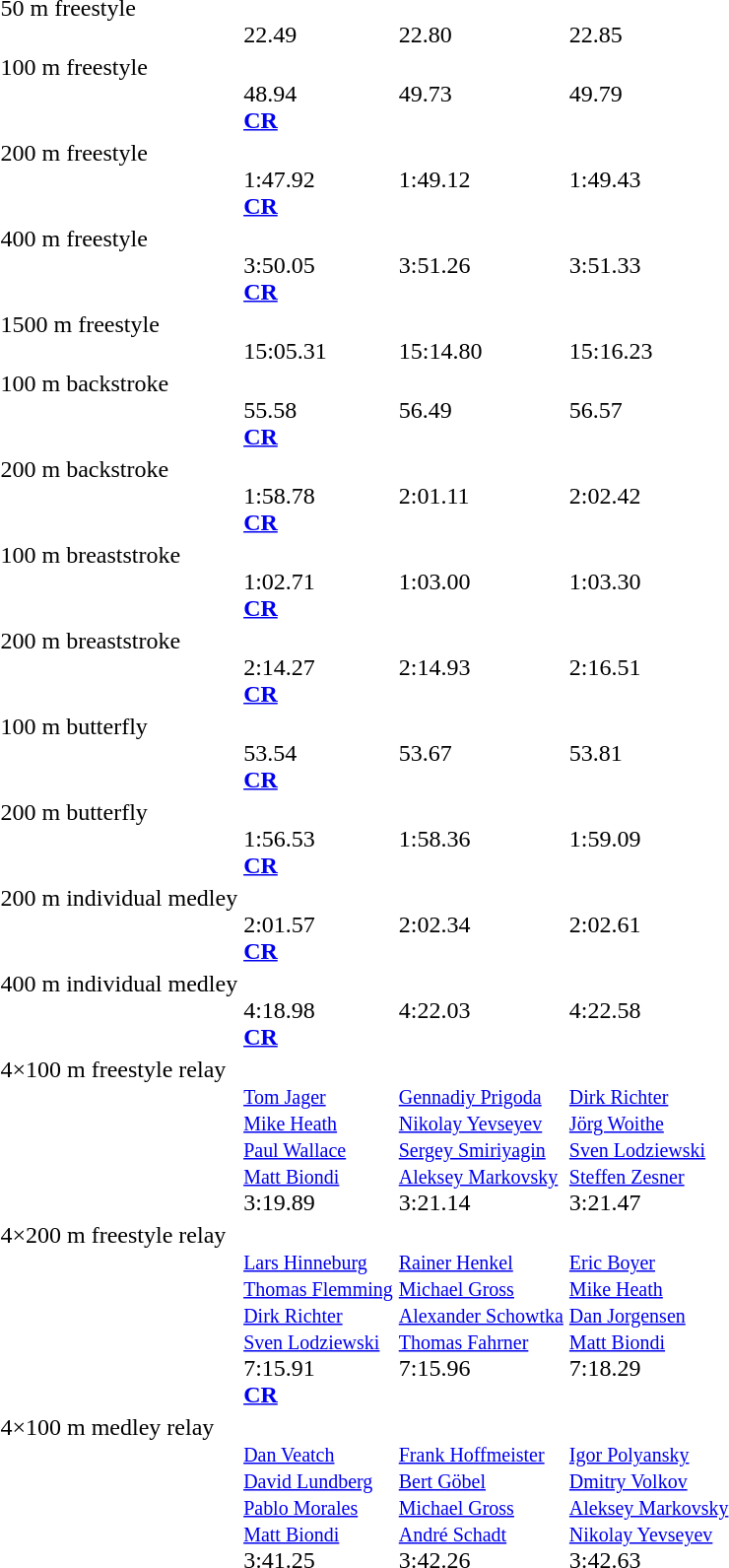<table>
<tr valign="top">
<td>50 m freestyle<br><div></div></td>
<td><br> 22.49</td>
<td><br> 22.80</td>
<td><br> 22.85</td>
</tr>
<tr valign="top">
<td>100 m freestyle<br><div></div></td>
<td><br> 48.94<div><strong><a href='#'>CR</a></strong></div></td>
<td><br> 49.73</td>
<td><br> 49.79</td>
</tr>
<tr valign="top">
<td>200 m freestyle<br><div></div></td>
<td><br> 1:47.92<div><strong><a href='#'>CR</a></strong></div></td>
<td><br> 1:49.12</td>
<td><br> 1:49.43</td>
</tr>
<tr valign="top">
<td>400 m freestyle<br><div></div></td>
<td><br> 3:50.05<div><strong><a href='#'>CR</a></strong></div></td>
<td><br> 3:51.26</td>
<td><br> 3:51.33</td>
</tr>
<tr valign="top">
<td>1500 m freestyle<br><div></div></td>
<td><br> 15:05.31</td>
<td><br> 15:14.80</td>
<td><br> 15:16.23</td>
</tr>
<tr valign="top">
<td>100 m backstroke<br><div></div></td>
<td><br> 55.58<div><strong><a href='#'>CR</a></strong></div></td>
<td><br> 56.49</td>
<td><br> 56.57</td>
</tr>
<tr valign="top">
<td>200 m backstroke<br><div></div></td>
<td><br> 1:58.78<div><strong><a href='#'>CR</a></strong></div></td>
<td><br> 2:01.11</td>
<td><br> 2:02.42</td>
</tr>
<tr valign="top">
<td>100 m breaststroke<br><div></div></td>
<td><br> 1:02.71<div><strong><a href='#'>CR</a></strong></div></td>
<td><br> 1:03.00</td>
<td><br> 1:03.30</td>
</tr>
<tr valign="top">
<td>200 m breaststroke<br><div></div></td>
<td><br> 2:14.27<div><strong><a href='#'>CR</a></strong></div></td>
<td><br> 2:14.93</td>
<td><br> 2:16.51</td>
</tr>
<tr valign="top">
<td>100 m butterfly<br><div></div></td>
<td><br> 53.54<div><strong><a href='#'>CR</a></strong></div></td>
<td><br> 53.67</td>
<td><br> 53.81</td>
</tr>
<tr valign="top">
<td>200 m butterfly<br><div></div></td>
<td><br> 1:56.53<div><strong><a href='#'>CR</a></strong></div></td>
<td><br> 1:58.36</td>
<td><br> 1:59.09</td>
</tr>
<tr valign="top">
<td>200 m individual medley<br><div></div></td>
<td><br>2:01.57<div><strong><a href='#'>CR</a></strong></div></td>
<td><br> 2:02.34</td>
<td><br> 2:02.61</td>
</tr>
<tr valign="top">
<td>400 m individual medley<br><div></div></td>
<td><br> 4:18.98<div><strong><a href='#'>CR</a></strong></div></td>
<td><br> 4:22.03</td>
<td><br>4:22.58</td>
</tr>
<tr valign=top>
<td>4×100 m freestyle relay<br><div></div></td>
<td><br><small><a href='#'>Tom Jager</a><br><a href='#'>Mike Heath</a><br><a href='#'>Paul Wallace</a><br><a href='#'>Matt Biondi</a></small><br> 3:19.89</td>
<td><br><small><a href='#'>Gennadiy Prigoda</a><br><a href='#'>Nikolay Yevseyev</a><br><a href='#'>Sergey Smiriyagin</a><br><a href='#'>Aleksey Markovsky</a></small><br> 3:21.14</td>
<td><br><small><a href='#'>Dirk Richter</a><br><a href='#'>Jörg Woithe</a><br><a href='#'>Sven Lodziewski</a><br><a href='#'>Steffen Zesner</a></small><br> 3:21.47</td>
</tr>
<tr valign=top>
<td>4×200 m freestyle relay<br><div></div></td>
<td><br><small><a href='#'>Lars Hinneburg</a><br><a href='#'>Thomas Flemming</a><br><a href='#'>Dirk Richter</a><br><a href='#'>Sven Lodziewski</a></small><br> 7:15.91<div><strong><a href='#'>CR</a></strong></div></td>
<td><br><small><a href='#'>Rainer Henkel</a><br><a href='#'>Michael Gross</a><br><a href='#'>Alexander Schowtka</a><br><a href='#'>Thomas Fahrner</a></small><br> 7:15.96</td>
<td><br><small><a href='#'>Eric Boyer</a><br><a href='#'>Mike Heath</a><br><a href='#'>Dan Jorgensen</a><br><a href='#'>Matt Biondi</a></small><br> 7:18.29</td>
</tr>
<tr valign=top>
<td>4×100 m medley relay<br><div></div></td>
<td><br><small><a href='#'>Dan Veatch</a><br><a href='#'>David Lundberg</a><br><a href='#'>Pablo Morales</a><br><a href='#'>Matt Biondi</a></small><br> 3:41.25</td>
<td><br><small><a href='#'>Frank Hoffmeister</a><br><a href='#'>Bert Göbel</a><br><a href='#'>Michael Gross</a><br><a href='#'>André Schadt</a></small><br> 3:42.26</td>
<td><br><small><a href='#'>Igor Polyansky</a><br><a href='#'>Dmitry Volkov</a><br><a href='#'>Aleksey Markovsky</a><br><a href='#'>Nikolay Yevseyev</a></small><br> 3:42.63</td>
</tr>
</table>
